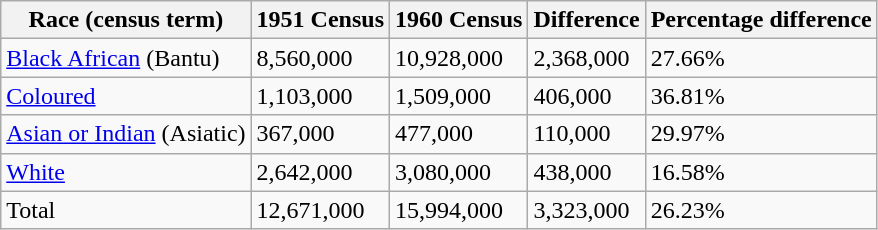<table class="wikitable">
<tr>
<th>Race (census term)</th>
<th>1951 Census</th>
<th>1960 Census</th>
<th>Difference</th>
<th>Percentage difference</th>
</tr>
<tr>
<td><a href='#'>Black African</a> (Bantu)</td>
<td>8,560,000</td>
<td>10,928,000</td>
<td>2,368,000</td>
<td>27.66%</td>
</tr>
<tr>
<td><a href='#'>Coloured</a></td>
<td>1,103,000</td>
<td>1,509,000</td>
<td>406,000</td>
<td>36.81%</td>
</tr>
<tr>
<td><a href='#'>Asian or Indian</a> (Asiatic)</td>
<td>367,000</td>
<td>477,000</td>
<td>110,000</td>
<td>29.97%</td>
</tr>
<tr>
<td><a href='#'>White</a></td>
<td>2,642,000</td>
<td>3,080,000</td>
<td>438,000</td>
<td>16.58%</td>
</tr>
<tr>
<td>Total</td>
<td>12,671,000</td>
<td>15,994,000</td>
<td>3,323,000</td>
<td>26.23%</td>
</tr>
</table>
